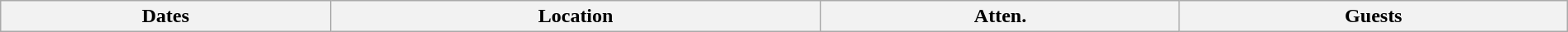<table class="wikitable" style="width:100%;">
<tr>
<th>Dates</th>
<th>Location</th>
<th>Atten.</th>
<th>Guests<br>


















</th>
</tr>
</table>
